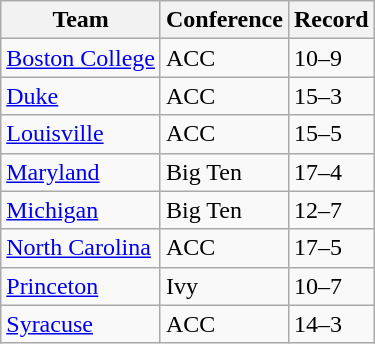<table class="wikitable">
<tr>
<th>Team</th>
<th>Conference</th>
<th>Record</th>
</tr>
<tr>
<td><a href='#'>Boston College</a></td>
<td>ACC</td>
<td>10–9</td>
</tr>
<tr>
<td><a href='#'>Duke</a></td>
<td>ACC</td>
<td>15–3</td>
</tr>
<tr>
<td><a href='#'>Louisville</a></td>
<td>ACC</td>
<td>15–5</td>
</tr>
<tr>
<td><a href='#'>Maryland</a></td>
<td>Big Ten</td>
<td>17–4</td>
</tr>
<tr>
<td><a href='#'>Michigan</a></td>
<td>Big Ten</td>
<td>12–7</td>
</tr>
<tr>
<td><a href='#'>North Carolina</a></td>
<td>ACC</td>
<td>17–5</td>
</tr>
<tr>
<td><a href='#'>Princeton</a></td>
<td>Ivy</td>
<td>10–7</td>
</tr>
<tr>
<td><a href='#'>Syracuse</a></td>
<td>ACC</td>
<td>14–3</td>
</tr>
</table>
